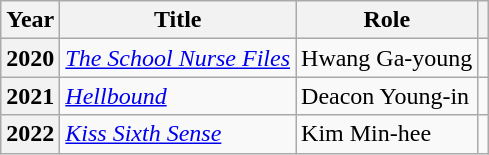<table class="wikitable sortable plainrowheaders">
<tr>
<th scope="col">Year</th>
<th scope="col">Title</th>
<th scope="col">Role</th>
<th scope="col" class="unsortable"></th>
</tr>
<tr>
<th scope="row">2020</th>
<td><em><a href='#'>The School Nurse Files</a></em></td>
<td>Hwang Ga-young</td>
<td></td>
</tr>
<tr>
<th scope="row">2021</th>
<td><em><a href='#'>Hellbound</a></em></td>
<td>Deacon Young-in</td>
<td></td>
</tr>
<tr>
<th scope="row">2022</th>
<td><em><a href='#'>Kiss Sixth Sense</a></em></td>
<td>Kim Min-hee</td>
<td></td>
</tr>
</table>
